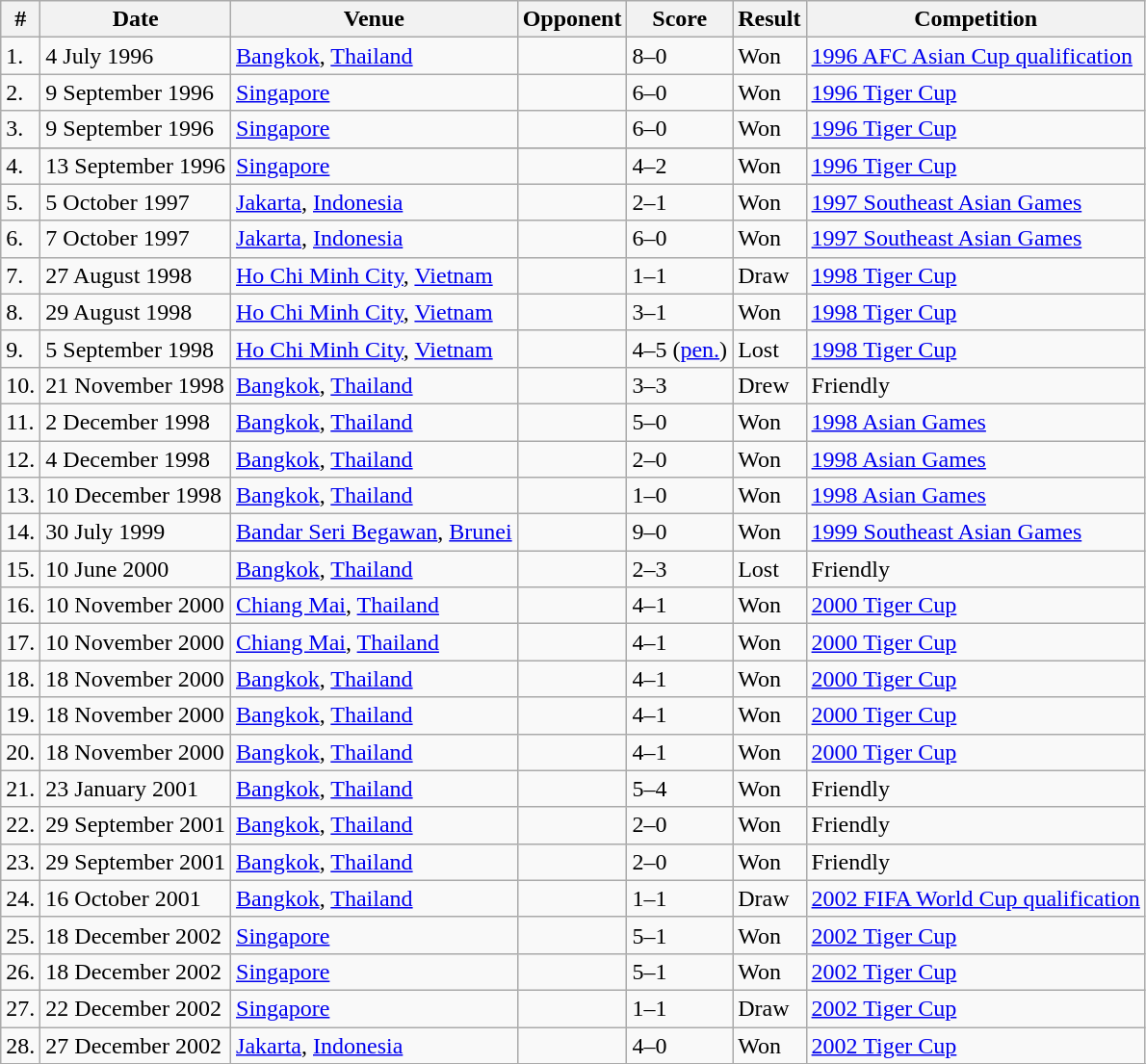<table class="wikitable sortable">
<tr>
<th>#</th>
<th>Date</th>
<th>Venue</th>
<th>Opponent</th>
<th>Score</th>
<th>Result</th>
<th>Competition</th>
</tr>
<tr>
<td>1.</td>
<td>4 July 1996</td>
<td><a href='#'>Bangkok</a>, <a href='#'>Thailand</a></td>
<td></td>
<td>8–0</td>
<td>Won</td>
<td><a href='#'>1996 AFC Asian Cup qualification</a></td>
</tr>
<tr>
<td>2.</td>
<td>9 September 1996</td>
<td><a href='#'>Singapore</a></td>
<td></td>
<td>6–0</td>
<td>Won</td>
<td><a href='#'>1996 Tiger Cup</a></td>
</tr>
<tr>
<td>3.</td>
<td>9 September 1996</td>
<td><a href='#'>Singapore</a></td>
<td></td>
<td>6–0</td>
<td>Won</td>
<td><a href='#'>1996 Tiger Cup</a></td>
</tr>
<tr>
</tr>
<tr>
<td>4.</td>
<td>13 September 1996</td>
<td><a href='#'>Singapore</a></td>
<td></td>
<td>4–2</td>
<td>Won</td>
<td><a href='#'>1996 Tiger Cup</a></td>
</tr>
<tr>
<td>5.</td>
<td>5 October 1997</td>
<td><a href='#'>Jakarta</a>, <a href='#'>Indonesia</a></td>
<td></td>
<td>2–1</td>
<td>Won</td>
<td><a href='#'>1997 Southeast Asian Games</a></td>
</tr>
<tr>
<td>6.</td>
<td>7 October 1997</td>
<td><a href='#'>Jakarta</a>, <a href='#'>Indonesia</a></td>
<td></td>
<td>6–0</td>
<td>Won</td>
<td><a href='#'>1997 Southeast Asian Games</a></td>
</tr>
<tr>
<td>7.</td>
<td>27 August 1998</td>
<td><a href='#'>Ho Chi Minh City</a>, <a href='#'>Vietnam</a></td>
<td></td>
<td>1–1</td>
<td>Draw</td>
<td><a href='#'>1998 Tiger Cup</a></td>
</tr>
<tr>
<td>8.</td>
<td>29 August 1998</td>
<td><a href='#'>Ho Chi Minh City</a>, <a href='#'>Vietnam</a></td>
<td></td>
<td>3–1</td>
<td>Won</td>
<td><a href='#'>1998 Tiger Cup</a></td>
</tr>
<tr>
<td>9.</td>
<td>5 September 1998</td>
<td><a href='#'>Ho Chi Minh City</a>, <a href='#'>Vietnam</a></td>
<td></td>
<td>4–5 (<a href='#'>pen.</a>)</td>
<td>Lost</td>
<td><a href='#'>1998 Tiger Cup</a></td>
</tr>
<tr>
<td>10.</td>
<td>21 November 1998</td>
<td><a href='#'>Bangkok</a>, <a href='#'>Thailand</a></td>
<td></td>
<td>3–3</td>
<td>Drew</td>
<td>Friendly</td>
</tr>
<tr>
<td>11.</td>
<td>2 December 1998</td>
<td><a href='#'>Bangkok</a>, <a href='#'>Thailand</a></td>
<td></td>
<td>5–0</td>
<td>Won</td>
<td><a href='#'>1998 Asian Games</a></td>
</tr>
<tr>
<td>12.</td>
<td>4 December 1998</td>
<td><a href='#'>Bangkok</a>, <a href='#'>Thailand</a></td>
<td></td>
<td>2–0</td>
<td>Won</td>
<td><a href='#'>1998 Asian Games</a></td>
</tr>
<tr>
<td>13.</td>
<td>10 December 1998</td>
<td><a href='#'>Bangkok</a>, <a href='#'>Thailand</a></td>
<td></td>
<td>1–0</td>
<td>Won</td>
<td><a href='#'>1998 Asian Games</a></td>
</tr>
<tr>
<td>14.</td>
<td>30 July 1999</td>
<td><a href='#'>Bandar Seri Begawan</a>, <a href='#'>Brunei</a></td>
<td></td>
<td>9–0</td>
<td>Won</td>
<td><a href='#'>1999 Southeast Asian Games</a></td>
</tr>
<tr>
<td>15.</td>
<td>10 June 2000</td>
<td><a href='#'>Bangkok</a>, <a href='#'>Thailand</a></td>
<td></td>
<td>2–3</td>
<td>Lost</td>
<td>Friendly</td>
</tr>
<tr>
<td>16.</td>
<td>10 November 2000</td>
<td><a href='#'>Chiang Mai</a>, <a href='#'>Thailand</a></td>
<td></td>
<td>4–1</td>
<td>Won</td>
<td><a href='#'>2000 Tiger Cup</a></td>
</tr>
<tr>
<td>17.</td>
<td>10 November 2000</td>
<td><a href='#'>Chiang Mai</a>, <a href='#'>Thailand</a></td>
<td></td>
<td>4–1</td>
<td>Won</td>
<td><a href='#'>2000 Tiger Cup</a></td>
</tr>
<tr>
<td>18.</td>
<td>18 November 2000</td>
<td><a href='#'>Bangkok</a>, <a href='#'>Thailand</a></td>
<td></td>
<td>4–1</td>
<td>Won</td>
<td><a href='#'>2000 Tiger Cup</a></td>
</tr>
<tr>
<td>19.</td>
<td>18 November 2000</td>
<td><a href='#'>Bangkok</a>, <a href='#'>Thailand</a></td>
<td></td>
<td>4–1</td>
<td>Won</td>
<td><a href='#'>2000 Tiger Cup</a></td>
</tr>
<tr>
<td>20.</td>
<td>18 November 2000</td>
<td><a href='#'>Bangkok</a>, <a href='#'>Thailand</a></td>
<td></td>
<td>4–1</td>
<td>Won</td>
<td><a href='#'>2000 Tiger Cup</a></td>
</tr>
<tr>
<td>21.</td>
<td>23 January 2001</td>
<td><a href='#'>Bangkok</a>, <a href='#'>Thailand</a></td>
<td></td>
<td>5–4</td>
<td>Won</td>
<td>Friendly</td>
</tr>
<tr>
<td>22.</td>
<td>29 September 2001</td>
<td><a href='#'>Bangkok</a>, <a href='#'>Thailand</a></td>
<td></td>
<td>2–0</td>
<td>Won</td>
<td>Friendly</td>
</tr>
<tr>
<td>23.</td>
<td>29 September 2001</td>
<td><a href='#'>Bangkok</a>, <a href='#'>Thailand</a></td>
<td></td>
<td>2–0</td>
<td>Won</td>
<td>Friendly</td>
</tr>
<tr>
<td>24.</td>
<td>16 October 2001</td>
<td><a href='#'>Bangkok</a>, <a href='#'>Thailand</a></td>
<td></td>
<td>1–1</td>
<td>Draw</td>
<td><a href='#'>2002 FIFA World Cup qualification</a></td>
</tr>
<tr>
<td>25.</td>
<td>18 December 2002</td>
<td><a href='#'>Singapore</a></td>
<td></td>
<td>5–1</td>
<td>Won</td>
<td><a href='#'>2002 Tiger Cup</a></td>
</tr>
<tr>
<td>26.</td>
<td>18 December 2002</td>
<td><a href='#'>Singapore</a></td>
<td></td>
<td>5–1</td>
<td>Won</td>
<td><a href='#'>2002 Tiger Cup</a></td>
</tr>
<tr>
<td>27.</td>
<td>22 December 2002</td>
<td><a href='#'>Singapore</a></td>
<td></td>
<td>1–1</td>
<td>Draw</td>
<td><a href='#'>2002 Tiger Cup</a></td>
</tr>
<tr>
<td>28.</td>
<td>27 December 2002</td>
<td><a href='#'>Jakarta</a>, <a href='#'>Indonesia</a></td>
<td></td>
<td>4–0</td>
<td>Won</td>
<td><a href='#'>2002 Tiger Cup</a></td>
</tr>
<tr>
</tr>
</table>
